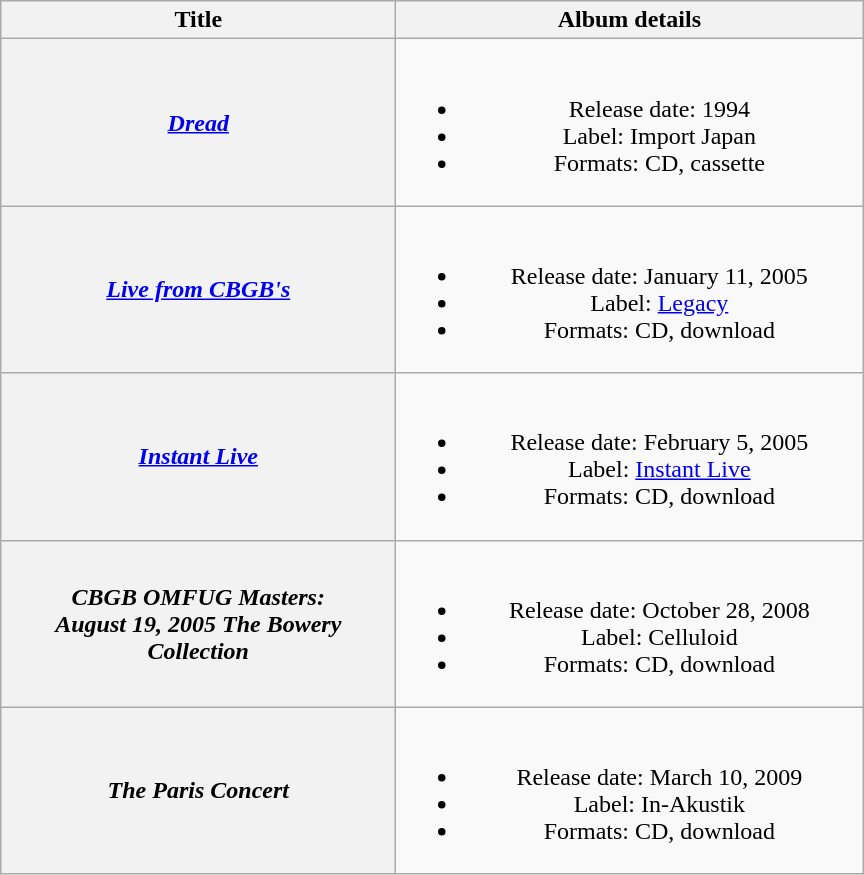<table class="wikitable plainrowheaders" style="text-align:center;">
<tr>
<th style="width:16em;">Title</th>
<th style="width:19em;">Album details</th>
</tr>
<tr>
<th scope="row"><em><a href='#'>Dread</a></em></th>
<td><br><ul><li>Release date: 1994</li><li>Label: Import Japan</li><li>Formats: CD, cassette</li></ul></td>
</tr>
<tr>
<th scope="row"><em><a href='#'>Live from CBGB's</a></em></th>
<td><br><ul><li>Release date: January 11, 2005</li><li>Label: <a href='#'>Legacy</a></li><li>Formats: CD, download</li></ul></td>
</tr>
<tr>
<th scope="row"><em><a href='#'>Instant Live</a></em></th>
<td><br><ul><li>Release date: February 5, 2005</li><li>Label: <a href='#'>Instant Live</a></li><li>Formats: CD, download</li></ul></td>
</tr>
<tr>
<th scope="row"><em>CBGB OMFUG Masters:<br>August 19, 2005 The Bowery Collection</em></th>
<td><br><ul><li>Release date: October 28, 2008</li><li>Label: Celluloid</li><li>Formats: CD, download</li></ul></td>
</tr>
<tr>
<th scope="row"><em>The Paris Concert</em></th>
<td><br><ul><li>Release date: March 10, 2009</li><li>Label: In-Akustik</li><li>Formats: CD, download</li></ul></td>
</tr>
</table>
